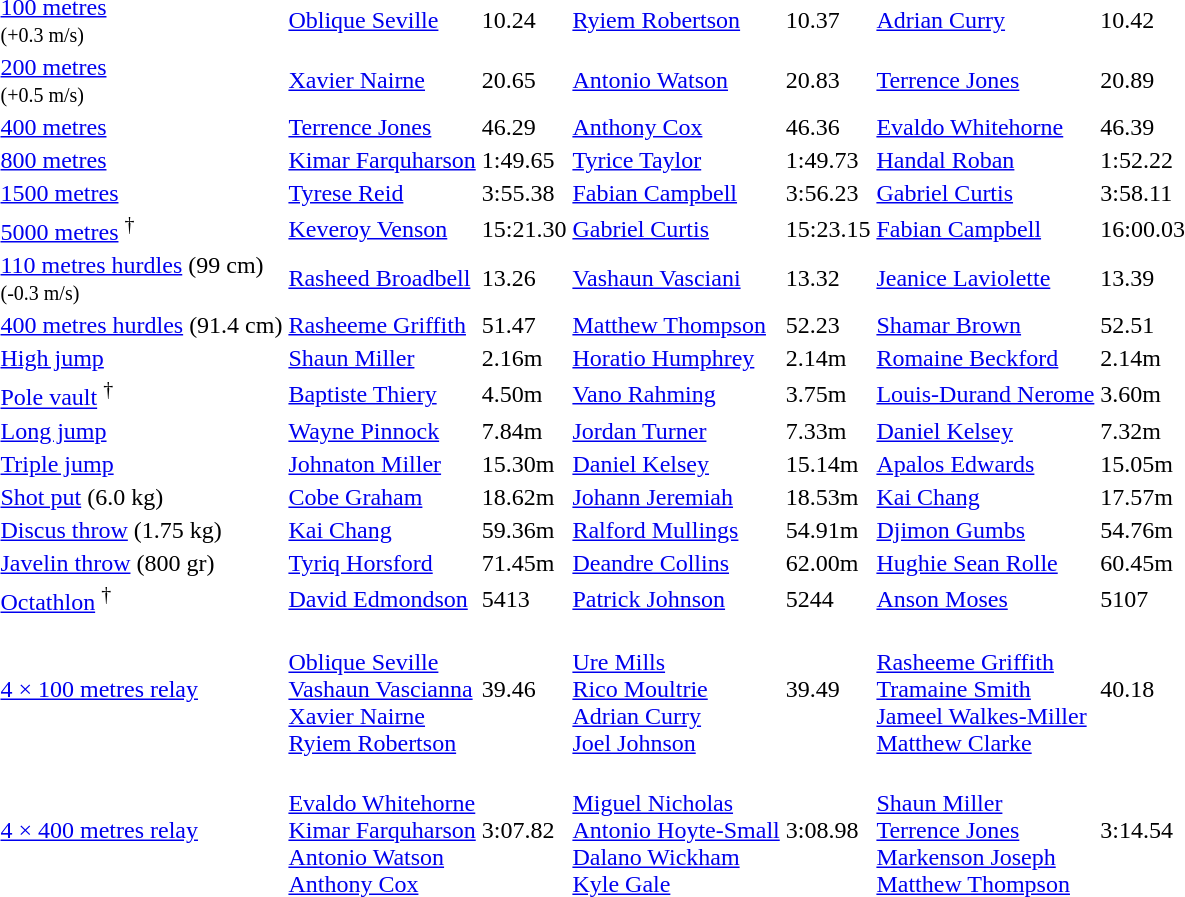<table>
<tr>
<td><a href='#'>100 metres</a> <br> <small>(+0.3 m/s)</small></td>
<td align=left><a href='#'>Oblique Seville</a> <br> </td>
<td>10.24</td>
<td align=left><a href='#'>Ryiem Robertson</a> <br> </td>
<td>10.37</td>
<td align=left><a href='#'>Adrian Curry</a> <br> </td>
<td>10.42</td>
</tr>
<tr>
<td><a href='#'>200 metres</a> <br> <small>(+0.5 m/s)</small></td>
<td align=left><a href='#'>Xavier Nairne</a> <br> </td>
<td>20.65</td>
<td align=left><a href='#'>Antonio Watson</a> <br> </td>
<td>20.83</td>
<td align=left><a href='#'>Terrence Jones</a> <br> </td>
<td>20.89</td>
</tr>
<tr>
<td><a href='#'>400 metres</a></td>
<td align=left><a href='#'>Terrence Jones</a> <br> </td>
<td>46.29</td>
<td align=left><a href='#'>Anthony Cox</a> <br> </td>
<td>46.36</td>
<td align=left><a href='#'>Evaldo Whitehorne</a> <br> </td>
<td>46.39</td>
</tr>
<tr>
<td><a href='#'>800 metres</a></td>
<td align=left><a href='#'>Kimar Farquharson</a> <br> </td>
<td>1:49.65</td>
<td align=left><a href='#'>Tyrice Taylor</a> <br> </td>
<td>1:49.73</td>
<td align=left><a href='#'>Handal Roban</a> <br> <small></small></td>
<td>1:52.22</td>
</tr>
<tr>
<td><a href='#'>1500 metres</a></td>
<td align=left><a href='#'>Tyrese Reid</a> <br> </td>
<td>3:55.38</td>
<td align=left><a href='#'>Fabian Campbell</a> <br> </td>
<td>3:56.23</td>
<td align=left><a href='#'>Gabriel Curtis</a> <br> </td>
<td>3:58.11</td>
</tr>
<tr>
<td><a href='#'>5000 metres</a> <sup>†</sup></td>
<td align=left><a href='#'>Keveroy Venson</a> <br> </td>
<td>15:21.30</td>
<td align=left><a href='#'>Gabriel Curtis</a> <br> </td>
<td>15:23.15</td>
<td align=left><a href='#'>Fabian Campbell</a> <br> </td>
<td>16:00.03</td>
</tr>
<tr>
<td><a href='#'>110 metres hurdles</a> (99 cm) <br> <small>(-0.3 m/s)</small></td>
<td align=left><a href='#'>Rasheed Broadbell</a> <br> </td>
<td>13.26</td>
<td align=left><a href='#'>Vashaun Vasciani</a> <br> </td>
<td>13.32</td>
<td align=left><a href='#'>Jeanice Laviolette</a> <br> </td>
<td>13.39</td>
</tr>
<tr>
<td><a href='#'>400 metres hurdles</a> (91.4 cm)</td>
<td align=left><a href='#'>Rasheeme Griffith</a> <br> </td>
<td>51.47</td>
<td align=left><a href='#'>Matthew Thompson</a> <br> </td>
<td>52.23</td>
<td align=left><a href='#'>Shamar Brown</a> <br> </td>
<td>52.51</td>
</tr>
<tr>
<td><a href='#'>High jump</a></td>
<td align=left><a href='#'>Shaun Miller</a> <br> </td>
<td>2.16m</td>
<td align=left><a href='#'>Horatio Humphrey</a> <br> </td>
<td>2.14m</td>
<td align=left><a href='#'>Romaine Beckford</a> <br> </td>
<td>2.14m</td>
</tr>
<tr>
<td><a href='#'>Pole vault</a> <sup>†</sup></td>
<td align=left><a href='#'>Baptiste Thiery</a> <br> </td>
<td>4.50m</td>
<td align=left><a href='#'>Vano Rahming</a> <br> </td>
<td>3.75m</td>
<td align=left><a href='#'>Louis-Durand Nerome</a> <br> </td>
<td>3.60m</td>
</tr>
<tr>
<td><a href='#'>Long jump</a></td>
<td align=left><a href='#'>Wayne Pinnock</a> <br> </td>
<td>7.84m</td>
<td align=left><a href='#'>Jordan Turner</a> <br> </td>
<td>7.33m</td>
<td align=left><a href='#'>Daniel Kelsey</a> <br> </td>
<td>7.32m</td>
</tr>
<tr>
<td><a href='#'>Triple jump</a></td>
<td align=left><a href='#'>Johnaton Miller</a> <br> </td>
<td>15.30m</td>
<td align=left><a href='#'>Daniel Kelsey</a> <br> </td>
<td>15.14m</td>
<td align=left><a href='#'>Apalos Edwards</a> <br> </td>
<td>15.05m</td>
</tr>
<tr>
<td><a href='#'>Shot put</a> (6.0 kg)</td>
<td align=left><a href='#'>Cobe Graham</a> <br> </td>
<td>18.62m</td>
<td align=left><a href='#'>Johann Jeremiah</a> <br> </td>
<td>18.53m</td>
<td align=left><a href='#'>Kai Chang</a> <br> </td>
<td>17.57m</td>
</tr>
<tr>
<td><a href='#'>Discus throw</a> (1.75 kg)</td>
<td align=left><a href='#'>Kai Chang</a> <br> </td>
<td>59.36m</td>
<td align=left><a href='#'>Ralford Mullings</a> <br> </td>
<td>54.91m</td>
<td align=left><a href='#'>Djimon Gumbs</a> <br> </td>
<td>54.76m</td>
</tr>
<tr>
<td><a href='#'>Javelin throw</a> (800 gr)</td>
<td align=left><a href='#'>Tyriq Horsford</a> <br> </td>
<td>71.45m</td>
<td align=left><a href='#'>Deandre Collins</a> <br> </td>
<td>62.00m</td>
<td align=left><a href='#'>Hughie Sean Rolle</a> <br> </td>
<td>60.45m</td>
</tr>
<tr>
<td><a href='#'>Octathlon</a> <sup>†</sup></td>
<td align=left><a href='#'>David Edmondson</a> <br> </td>
<td>5413</td>
<td align=left><a href='#'>Patrick Johnson</a> <br> </td>
<td>5244</td>
<td align=left><a href='#'>Anson Moses</a> <br> </td>
<td>5107</td>
</tr>
<tr>
<td><a href='#'>4 × 100 metres relay</a></td>
<td align=left> <br> <a href='#'>Oblique Seville</a> <br> <a href='#'>Vashaun Vascianna</a> <br> <a href='#'>Xavier Nairne</a> <br> <a href='#'>Ryiem Robertson</a></td>
<td>39.46</td>
<td align=left> <br> <a href='#'>Ure Mills</a> <br> <a href='#'>Rico Moultrie</a> <br> <a href='#'>Adrian Curry</a> <br> <a href='#'>Joel Johnson</a></td>
<td>39.49</td>
<td align=left> <br> <a href='#'>Rasheeme Griffith</a> <br> <a href='#'>Tramaine Smith</a> <br> <a href='#'>Jameel Walkes-Miller</a> <br> <a href='#'>Matthew Clarke</a></td>
<td>40.18</td>
</tr>
<tr>
<td><a href='#'>4 × 400 metres relay</a></td>
<td align=left> <br> <a href='#'>Evaldo Whitehorne</a> <br> <a href='#'>Kimar Farquharson</a> <br> <a href='#'>Antonio Watson</a> <br> <a href='#'>Anthony Cox</a></td>
<td>3:07.82</td>
<td align=left> <br> <a href='#'>Miguel Nicholas</a> <br> <a href='#'>Antonio Hoyte-Small</a> <br> <a href='#'>Dalano Wickham</a> <br> <a href='#'>Kyle Gale</a></td>
<td>3:08.98</td>
<td align=left> <br> <a href='#'>Shaun Miller</a> <br> <a href='#'>Terrence Jones</a> <br> <a href='#'>Markenson Joseph</a> <br> <a href='#'>Matthew Thompson</a></td>
<td>3:14.54</td>
</tr>
</table>
